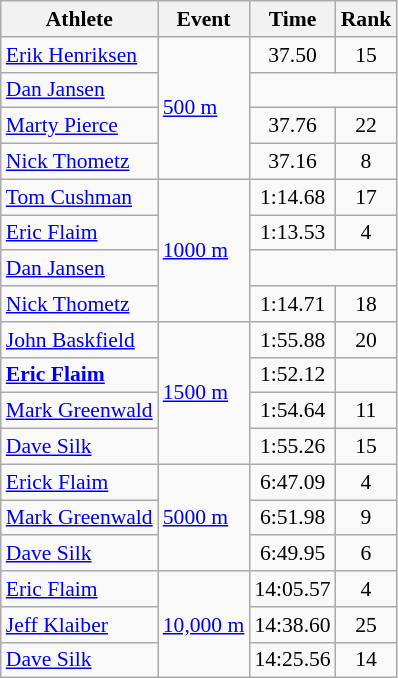<table class=wikitable style=font-size:90%;text-align:center>
<tr>
<th>Athlete</th>
<th>Event</th>
<th>Time</th>
<th>Rank</th>
</tr>
<tr>
<td align=left><a href='#'>Erik Henriksen</a></td>
<td align=left rowspan=4><a href='#'>500 m</a></td>
<td>37.50</td>
<td>15</td>
</tr>
<tr>
<td align=left><a href='#'>Dan Jansen</a></td>
<td colspan=2></td>
</tr>
<tr>
<td align=left><a href='#'>Marty Pierce</a></td>
<td>37.76</td>
<td>22</td>
</tr>
<tr>
<td align=left><a href='#'>Nick Thometz</a></td>
<td>37.16</td>
<td>8</td>
</tr>
<tr>
<td align=left><a href='#'>Tom Cushman</a></td>
<td align=left rowspan=4><a href='#'>1000 m</a></td>
<td>1:14.68</td>
<td>17</td>
</tr>
<tr>
<td align=left><a href='#'>Eric Flaim</a></td>
<td>1:13.53</td>
<td>4</td>
</tr>
<tr>
<td align=left><a href='#'>Dan Jansen</a></td>
<td colspan=2></td>
</tr>
<tr>
<td align=left><a href='#'>Nick Thometz</a></td>
<td>1:14.71</td>
<td>18</td>
</tr>
<tr>
<td align=left><a href='#'>John Baskfield</a></td>
<td align=left rowspan=4><a href='#'>1500 m</a></td>
<td>1:55.88</td>
<td>20</td>
</tr>
<tr>
<td align=left><strong><a href='#'>Eric Flaim</a></strong></td>
<td>1:52.12</td>
<td></td>
</tr>
<tr>
<td align=left><a href='#'>Mark Greenwald</a></td>
<td>1:54.64</td>
<td>11</td>
</tr>
<tr>
<td align=left><a href='#'>Dave Silk</a></td>
<td>1:55.26</td>
<td>15</td>
</tr>
<tr>
<td align=left><a href='#'>Erick Flaim</a></td>
<td align=left rowspan=3><a href='#'>5000 m</a></td>
<td>6:47.09</td>
<td>4</td>
</tr>
<tr>
<td align=left><a href='#'>Mark Greenwald</a></td>
<td>6:51.98</td>
<td>9</td>
</tr>
<tr>
<td align=left><a href='#'>Dave Silk</a></td>
<td>6:49.95</td>
<td>6</td>
</tr>
<tr>
<td align=left><a href='#'>Eric Flaim</a></td>
<td align=left rowspan=3><a href='#'>10,000 m</a></td>
<td>14:05.57</td>
<td>4</td>
</tr>
<tr>
<td align=left><a href='#'>Jeff Klaiber</a></td>
<td>14:38.60</td>
<td>25</td>
</tr>
<tr>
<td align=left><a href='#'>Dave Silk</a></td>
<td>14:25.56</td>
<td>14</td>
</tr>
</table>
